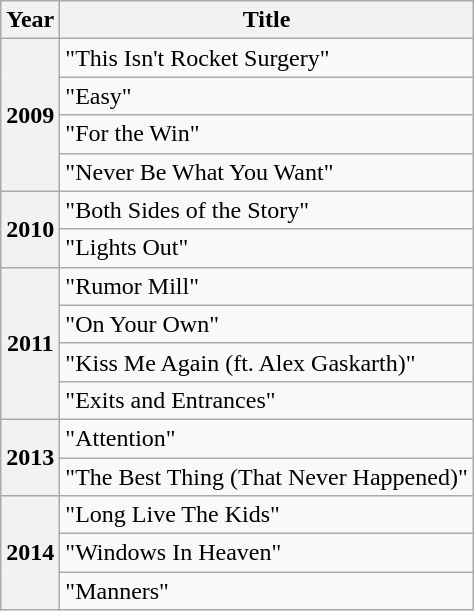<table class="wikitable plainrowheaders">
<tr>
<th scope="col">Year</th>
<th scope="col">Title</th>
</tr>
<tr>
<th scope="row" rowspan="4">2009</th>
<td>"This Isn't Rocket Surgery"</td>
</tr>
<tr>
<td>"Easy"</td>
</tr>
<tr>
<td>"For the Win"</td>
</tr>
<tr>
<td>"Never Be What You Want"</td>
</tr>
<tr>
<th scope="row" rowspan="2">2010</th>
<td>"Both Sides of the Story"</td>
</tr>
<tr>
<td>"Lights Out"</td>
</tr>
<tr>
<th scope="row" rowspan="4">2011</th>
<td>"Rumor Mill"</td>
</tr>
<tr>
<td>"On Your Own"</td>
</tr>
<tr>
<td>"Kiss Me Again (ft. Alex Gaskarth)"</td>
</tr>
<tr>
<td>"Exits and Entrances"</td>
</tr>
<tr>
<th scope="row" rowspan="2">2013</th>
<td>"Attention"</td>
</tr>
<tr>
<td>"The Best Thing (That Never Happened)"</td>
</tr>
<tr>
<th scope="row" rowspan="3">2014</th>
<td>"Long Live The Kids"</td>
</tr>
<tr>
<td>"Windows In Heaven"</td>
</tr>
<tr>
<td>"Manners"</td>
</tr>
</table>
